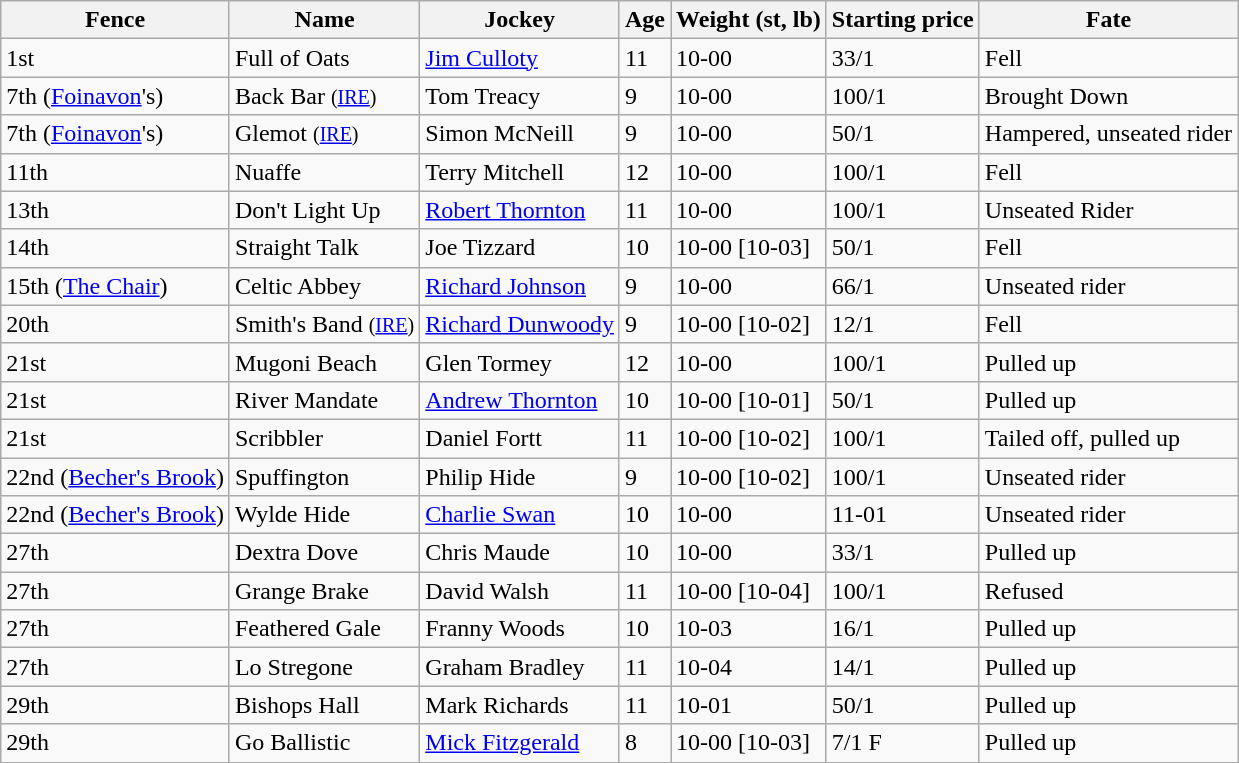<table class="wikitable">
<tr>
<th>Fence</th>
<th>Name</th>
<th>Jockey</th>
<th>Age</th>
<th>Weight (st, lb)</th>
<th>Starting price</th>
<th>Fate</th>
</tr>
<tr>
<td>1st</td>
<td>Full of Oats</td>
<td><a href='#'>Jim Culloty</a></td>
<td>11</td>
<td>10-00</td>
<td>33/1</td>
<td>Fell</td>
</tr>
<tr>
<td>7th (<a href='#'>Foinavon</a>'s)</td>
<td>Back Bar <small>(<a href='#'>IRE</a>)</small></td>
<td>Tom Treacy</td>
<td>9</td>
<td>10-00</td>
<td>100/1</td>
<td>Brought Down</td>
</tr>
<tr>
<td>7th (<a href='#'>Foinavon</a>'s)</td>
<td>Glemot <small>(<a href='#'>IRE</a>)</small></td>
<td>Simon McNeill</td>
<td>9</td>
<td>10-00</td>
<td>50/1</td>
<td>Hampered, unseated rider</td>
</tr>
<tr>
<td>11th</td>
<td>Nuaffe</td>
<td>Terry Mitchell</td>
<td>12</td>
<td>10-00</td>
<td>100/1</td>
<td>Fell</td>
</tr>
<tr>
<td>13th</td>
<td>Don't Light Up</td>
<td><a href='#'>Robert Thornton</a></td>
<td>11</td>
<td>10-00</td>
<td>100/1</td>
<td>Unseated Rider</td>
</tr>
<tr>
<td>14th</td>
<td>Straight Talk</td>
<td>Joe Tizzard</td>
<td>10</td>
<td>10-00 [10-03]</td>
<td>50/1</td>
<td>Fell</td>
</tr>
<tr>
<td>15th (<a href='#'>The Chair</a>)</td>
<td>Celtic Abbey</td>
<td><a href='#'>Richard Johnson</a></td>
<td>9</td>
<td>10-00</td>
<td>66/1</td>
<td>Unseated rider</td>
</tr>
<tr>
<td>20th</td>
<td>Smith's Band <small>(<a href='#'>IRE</a>)</small></td>
<td><a href='#'>Richard Dunwoody</a></td>
<td>9</td>
<td>10-00 [10-02]</td>
<td>12/1</td>
<td>Fell</td>
</tr>
<tr>
<td>21st</td>
<td>Mugoni Beach</td>
<td>Glen Tormey</td>
<td>12</td>
<td>10-00</td>
<td>100/1</td>
<td>Pulled up</td>
</tr>
<tr>
<td>21st</td>
<td>River Mandate</td>
<td><a href='#'>Andrew Thornton</a></td>
<td>10</td>
<td>10-00 [10-01]</td>
<td>50/1</td>
<td>Pulled up</td>
</tr>
<tr>
<td>21st</td>
<td>Scribbler</td>
<td>Daniel Fortt</td>
<td>11</td>
<td>10-00 [10-02]</td>
<td>100/1</td>
<td>Tailed off, pulled up</td>
</tr>
<tr>
<td>22nd (<a href='#'>Becher's Brook</a>)</td>
<td>Spuffington</td>
<td>Philip Hide</td>
<td>9</td>
<td>10-00 [10-02]</td>
<td>100/1</td>
<td>Unseated rider</td>
</tr>
<tr>
<td>22nd (<a href='#'>Becher's Brook</a>)</td>
<td>Wylde Hide</td>
<td><a href='#'>Charlie Swan</a></td>
<td>10</td>
<td>10-00</td>
<td>11-01</td>
<td>Unseated rider</td>
</tr>
<tr>
<td>27th</td>
<td>Dextra Dove</td>
<td>Chris Maude</td>
<td>10</td>
<td>10-00</td>
<td>33/1</td>
<td>Pulled up</td>
</tr>
<tr>
<td>27th</td>
<td>Grange Brake</td>
<td>David Walsh</td>
<td>11</td>
<td>10-00 [10-04]</td>
<td>100/1</td>
<td>Refused</td>
</tr>
<tr>
<td>27th</td>
<td>Feathered Gale</td>
<td>Franny Woods</td>
<td>10</td>
<td>10-03</td>
<td>16/1</td>
<td>Pulled up</td>
</tr>
<tr>
<td>27th</td>
<td>Lo Stregone</td>
<td>Graham Bradley</td>
<td>11</td>
<td>10-04</td>
<td>14/1</td>
<td>Pulled up</td>
</tr>
<tr>
<td>29th</td>
<td>Bishops Hall</td>
<td>Mark Richards</td>
<td>11</td>
<td>10-01</td>
<td>50/1</td>
<td>Pulled up</td>
</tr>
<tr>
<td>29th</td>
<td>Go Ballistic</td>
<td><a href='#'>Mick Fitzgerald</a></td>
<td>8</td>
<td>10-00 [10-03]</td>
<td>7/1 F</td>
<td>Pulled up</td>
</tr>
<tr>
</tr>
</table>
